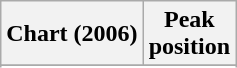<table class="wikitable sortable plainrowheaders" style="text-align:center">
<tr>
<th scope="col">Chart (2006)</th>
<th scope="col">Peak<br>position</th>
</tr>
<tr>
</tr>
<tr>
</tr>
<tr>
</tr>
</table>
